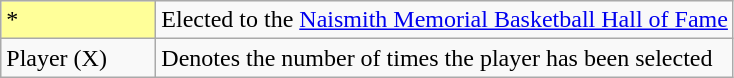<table class="wikitable">
<tr>
<td style="background-color:#FFFF99; border:1px solid #aaaaaa; width:6em">*</td>
<td>Elected to the <a href='#'>Naismith Memorial Basketball Hall of Fame</a></td>
</tr>
<tr>
<td>Player (X)</td>
<td>Denotes the number of times the player has been selected</td>
</tr>
</table>
